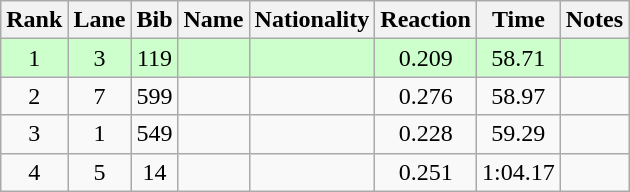<table class="wikitable sortable" style="text-align:center">
<tr>
<th>Rank</th>
<th>Lane</th>
<th>Bib</th>
<th>Name</th>
<th>Nationality</th>
<th>Reaction</th>
<th>Time</th>
<th>Notes</th>
</tr>
<tr bgcolor=ccffcc>
<td>1</td>
<td>3</td>
<td>119</td>
<td align=left></td>
<td align=left></td>
<td>0.209</td>
<td>58.71</td>
<td><strong></strong></td>
</tr>
<tr>
<td>2</td>
<td>7</td>
<td>599</td>
<td align=left></td>
<td align=left></td>
<td>0.276</td>
<td>58.97</td>
<td></td>
</tr>
<tr>
<td>3</td>
<td>1</td>
<td>549</td>
<td align=left></td>
<td align=left></td>
<td>0.228</td>
<td>59.29</td>
<td></td>
</tr>
<tr>
<td>4</td>
<td>5</td>
<td>14</td>
<td align=left></td>
<td align=left></td>
<td>0.251</td>
<td>1:04.17</td>
<td></td>
</tr>
</table>
